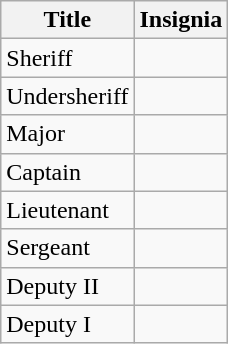<table class="wikitable">
<tr>
<th>Title</th>
<th>Insignia</th>
</tr>
<tr>
<td>Sheriff</td>
<td></td>
</tr>
<tr>
<td>Undersheriff</td>
<td></td>
</tr>
<tr>
<td>Major</td>
<td></td>
</tr>
<tr>
<td>Captain</td>
<td></td>
</tr>
<tr>
<td>Lieutenant</td>
<td></td>
</tr>
<tr>
<td>Sergeant</td>
<td></td>
</tr>
<tr>
<td>Deputy II</td>
<td></td>
</tr>
<tr>
<td>Deputy I</td>
<td></td>
</tr>
</table>
